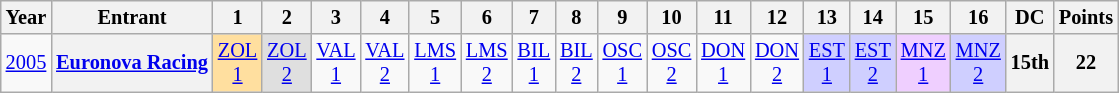<table class="wikitable" style="text-align:center; font-size:85%">
<tr>
<th>Year</th>
<th>Entrant</th>
<th>1</th>
<th>2</th>
<th>3</th>
<th>4</th>
<th>5</th>
<th>6</th>
<th>7</th>
<th>8</th>
<th>9</th>
<th>10</th>
<th>11</th>
<th>12</th>
<th>13</th>
<th>14</th>
<th>15</th>
<th>16</th>
<th>DC</th>
<th>Points</th>
</tr>
<tr>
<td><a href='#'>2005</a></td>
<th nowrap><a href='#'>Euronova Racing</a></th>
<td style="background:#ffdf9f;"><a href='#'>ZOL<br>1</a><br></td>
<td style="background:#dfdfdf;"><a href='#'>ZOL<br>2</a><br></td>
<td><a href='#'>VAL<br>1</a></td>
<td><a href='#'>VAL<br>2</a></td>
<td><a href='#'>LMS<br>1</a></td>
<td><a href='#'>LMS<br>2</a></td>
<td><a href='#'>BIL<br>1</a></td>
<td><a href='#'>BIL<br>2</a></td>
<td><a href='#'>OSC<br>1</a></td>
<td><a href='#'>OSC<br>2</a></td>
<td><a href='#'>DON<br>1</a></td>
<td><a href='#'>DON<br>2</a></td>
<td style="background:#cfcfff;"><a href='#'>EST<br>1</a><br></td>
<td style="background:#cfcfff;"><a href='#'>EST<br>2</a><br></td>
<td style="background:#efcfff;"><a href='#'>MNZ<br>1</a><br></td>
<td style="background:#cfcfff;"><a href='#'>MNZ<br>2</a><br></td>
<th>15th</th>
<th>22</th>
</tr>
</table>
